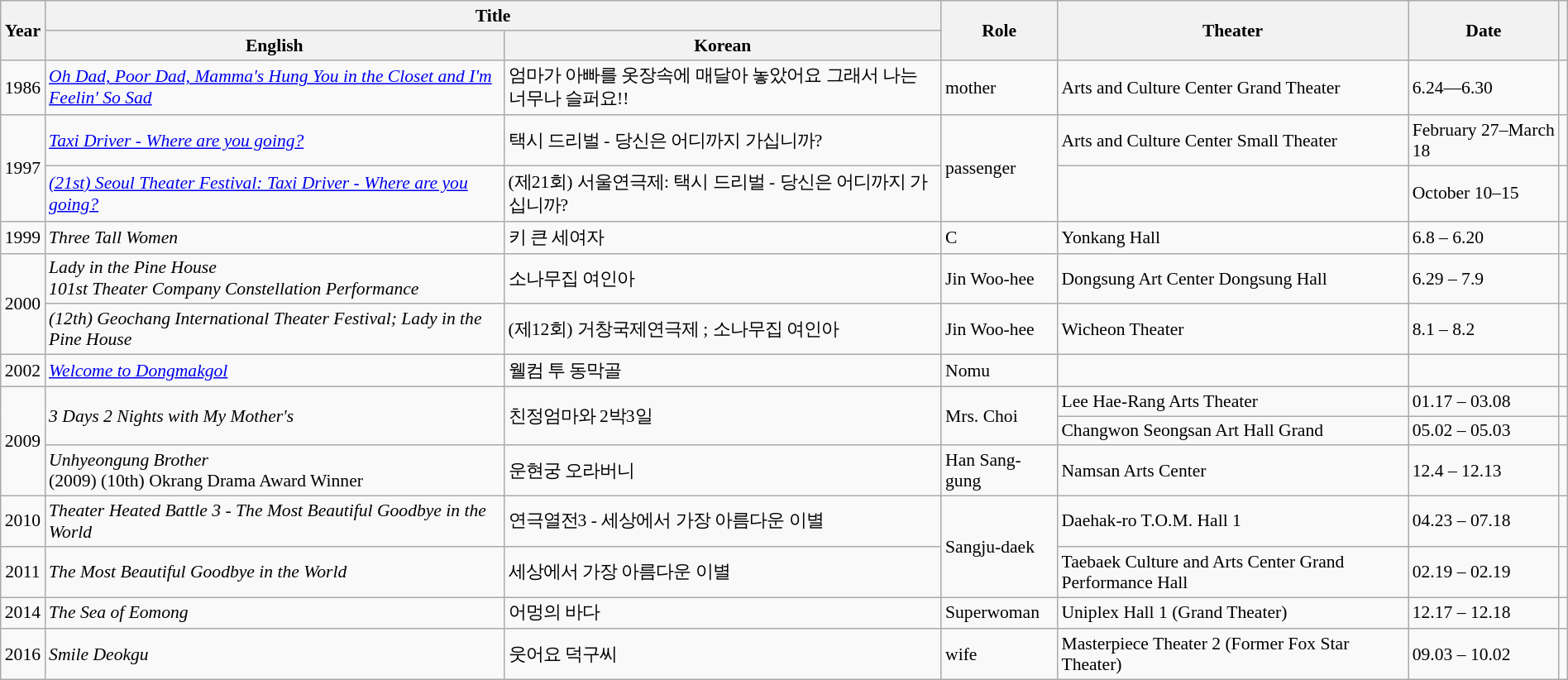<table class="wikitable sortable" style="clear:none; font-size:90%; padding:0 auto; width:100%; margin:auto">
<tr>
<th rowspan="2" scope="col">Year</th>
<th colspan="2" scope="col">Title</th>
<th rowspan="2" scope="col">Role</th>
<th rowspan="2" scope="col">Theater</th>
<th rowspan="2" scope="col">Date</th>
<th rowspan="2" scope="col" class="unsortable"></th>
</tr>
<tr>
<th>English</th>
<th>Korean</th>
</tr>
<tr>
<td>1986</td>
<td><em><a href='#'>Oh Dad, Poor Dad, Mamma's Hung You in the Closet and I'm Feelin' So Sad</a></em></td>
<td>엄마가 아빠를 옷장속에 매달아 놓았어요 그래서 나는 너무나 슬퍼요!!</td>
<td>mother</td>
<td>Arts and Culture Center Grand Theater</td>
<td>6.24—6.30</td>
<td></td>
</tr>
<tr>
<td rowspan="2" style="text-align:center;">1997</td>
<td><em><a href='#'>Taxi Driver - Where are you going?</a></em></td>
<td>택시 드리벌 - 당신은 어디까지 가십니까?</td>
<td rowspan="2">passenger</td>
<td>Arts and Culture Center Small Theater</td>
<td>February 27–March 18</td>
<td></td>
</tr>
<tr>
<td><em><a href='#'>(21st) Seoul Theater Festival: Taxi Driver - Where are you going?</a></em></td>
<td>(제21회) 서울연극제: 택시 드리벌 - 당신은 어디까지 가십니까?</td>
<td></td>
<td>October 10–15</td>
<td></td>
</tr>
<tr>
<td>1999</td>
<td><em>Three Tall Women</em></td>
<td>키 큰 세여자</td>
<td>C</td>
<td>Yonkang Hall</td>
<td>6.8 – 6.20</td>
<td></td>
</tr>
<tr>
<td rowspan="2">2000</td>
<td><em>Lady in the Pine House</em><br><em>101st Theater Company Constellation Performance</em></td>
<td>소나무집 여인아</td>
<td>Jin Woo-hee</td>
<td>Dongsung Art Center Dongsung Hall</td>
<td>6.29 – 7.9</td>
<td></td>
</tr>
<tr>
<td><em>(12th) Geochang International Theater Festival; Lady in the Pine House</em></td>
<td>(제12회) 거창국제연극제 ; 소나무집 여인아</td>
<td>Jin Woo-hee</td>
<td>Wicheon Theater</td>
<td>8.1 – 8.2</td>
<td></td>
</tr>
<tr>
<td style="text-align:center;">2002</td>
<td><a href='#'><em>Welcome to Dongmakgol</em></a></td>
<td>웰컴 투 동막골</td>
<td>Nomu</td>
<td></td>
<td></td>
<td></td>
</tr>
<tr>
<td rowspan="3" style="text-align:center;">2009</td>
<td rowspan="2"><em>3 Days 2 Nights with My Mother's</em></td>
<td rowspan="2">친정엄마와 2박3일</td>
<td rowspan="2">Mrs. Choi</td>
<td>Lee Hae-Rang Arts Theater</td>
<td>01.17 – 03.08</td>
<td></td>
</tr>
<tr>
<td>Changwon Seongsan Art Hall Grand</td>
<td>05.02 – 05.03</td>
<td></td>
</tr>
<tr>
<td><em>Unhyeongung Brother</em><br>(2009) (10th) Okrang Drama Award Winner</td>
<td>운현궁 오라버니</td>
<td>Han Sang-gung</td>
<td>Namsan Arts Center</td>
<td>12.4 – 12.13</td>
<td></td>
</tr>
<tr>
<td style="text-align:center;">2010</td>
<td><em>Theater Heated Battle 3 - The Most Beautiful Goodbye in the World</em></td>
<td>연극열전3 - 세상에서 가장 아름다운 이별</td>
<td rowspan="2">Sangju-daek</td>
<td>Daehak-ro T.O.M. Hall 1</td>
<td>04.23 – 07.18</td>
<td></td>
</tr>
<tr>
<td style="text-align:center;">2011</td>
<td><em>The Most Beautiful Goodbye in the World</em></td>
<td>세상에서 가장 아름다운 이별</td>
<td>Taebaek Culture and Arts Center Grand Performance Hall</td>
<td>02.19 – 02.19</td>
<td></td>
</tr>
<tr>
<td style="text-align:center;">2014</td>
<td><em>The Sea of Eomong</em></td>
<td>어멍의 바다</td>
<td>Superwoman</td>
<td>Uniplex Hall 1 (Grand Theater)</td>
<td>12.17 – 12.18</td>
<td></td>
</tr>
<tr>
<td style="text-align:center;">2016</td>
<td><em>Smile Deokgu</em></td>
<td>웃어요 덕구씨</td>
<td>wife</td>
<td>Masterpiece Theater 2 (Former Fox Star Theater)</td>
<td>09.03 – 10.02</td>
<td></td>
</tr>
</table>
